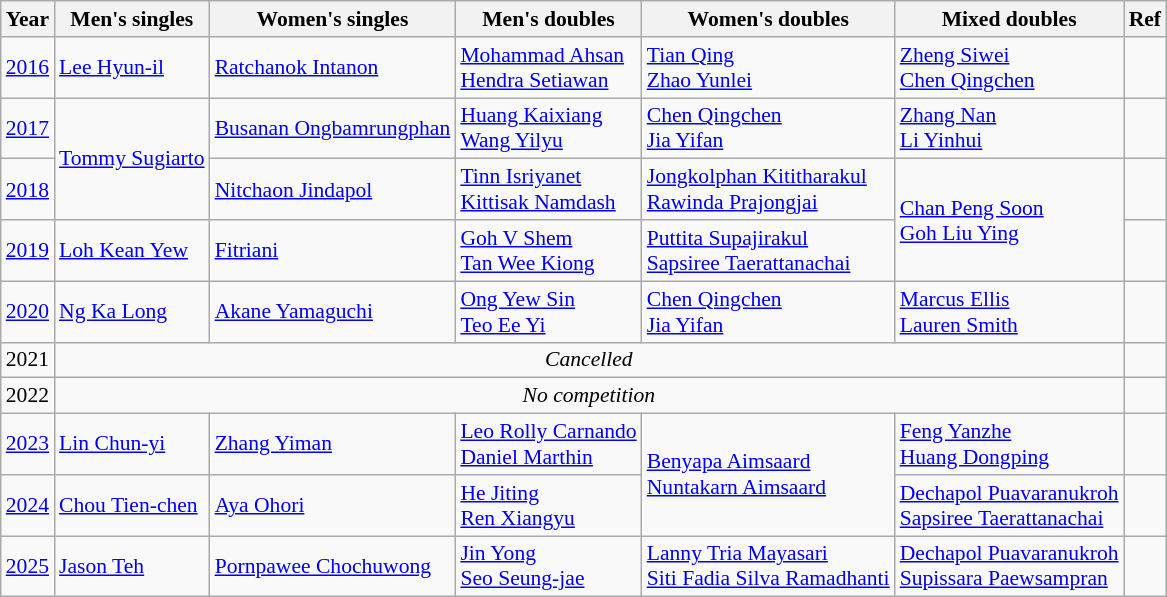<table class=wikitable style="font-size:90%;">
<tr>
<th>Year</th>
<th>Men's singles</th>
<th>Women's singles</th>
<th>Men's doubles</th>
<th>Women's doubles</th>
<th>Mixed doubles</th>
<th>Ref</th>
</tr>
<tr>
<td><a href='#'>2016</a></td>
<td> <a href='#'>Lee Hyun-il</a></td>
<td> <a href='#'>Ratchanok Intanon</a></td>
<td> <a href='#'>Mohammad Ahsan</a><br> <a href='#'>Hendra Setiawan</a></td>
<td> <a href='#'>Tian Qing</a><br> <a href='#'>Zhao Yunlei</a></td>
<td> <a href='#'>Zheng Siwei</a><br> <a href='#'>Chen Qingchen</a></td>
<td></td>
</tr>
<tr>
<td><a href='#'>2017</a></td>
<td rowspan="2"> <a href='#'>Tommy Sugiarto</a></td>
<td> <a href='#'>Busanan Ongbamrungphan</a></td>
<td> <a href='#'>Huang Kaixiang</a><br> <a href='#'>Wang Yilyu</a></td>
<td> <a href='#'>Chen Qingchen</a><br> <a href='#'>Jia Yifan</a></td>
<td> <a href='#'>Zhang Nan</a><br> <a href='#'>Li Yinhui</a></td>
<td></td>
</tr>
<tr>
<td><a href='#'>2018</a></td>
<td> <a href='#'>Nitchaon Jindapol</a></td>
<td> <a href='#'>Tinn Isriyanet</a><br> <a href='#'>Kittisak Namdash</a></td>
<td> <a href='#'>Jongkolphan Kititharakul</a><br> <a href='#'>Rawinda Prajongjai</a></td>
<td rowspan="2"> <a href='#'>Chan Peng Soon</a><br> <a href='#'>Goh Liu Ying</a></td>
<td></td>
</tr>
<tr>
<td><a href='#'>2019</a></td>
<td> <a href='#'>Loh Kean Yew</a></td>
<td> <a href='#'>Fitriani</a></td>
<td> <a href='#'>Goh V Shem</a><br> <a href='#'>Tan Wee Kiong</a></td>
<td> <a href='#'>Puttita Supajirakul</a><br> <a href='#'>Sapsiree Taerattanachai</a></td>
<td></td>
</tr>
<tr>
<td><a href='#'>2020</a></td>
<td> <a href='#'>Ng Ka Long</a></td>
<td> <a href='#'>Akane Yamaguchi</a></td>
<td> <a href='#'>Ong Yew Sin</a><br> <a href='#'>Teo Ee Yi</a></td>
<td> <a href='#'>Chen Qingchen</a><br> <a href='#'>Jia Yifan</a></td>
<td> <a href='#'>Marcus Ellis</a><br> <a href='#'>Lauren Smith</a></td>
<td></td>
</tr>
<tr>
<td>2021</td>
<td colspan="5" align="center"><em>Cancelled</em></td>
<td></td>
</tr>
<tr>
<td>2022</td>
<td colspan="5" align="center"><em>No competition</em></td>
</tr>
<tr>
<td><a href='#'>2023</a></td>
<td> <a href='#'>Lin Chun-yi</a></td>
<td> <a href='#'>Zhang Yiman</a></td>
<td> <a href='#'>Leo Rolly Carnando</a><br> <a href='#'>Daniel Marthin</a></td>
<td rowspan="2"> <a href='#'>Benyapa Aimsaard</a><br> <a href='#'>Nuntakarn Aimsaard</a></td>
<td> <a href='#'>Feng Yanzhe</a><br> <a href='#'>Huang Dongping</a></td>
<td></td>
</tr>
<tr>
<td><a href='#'>2024</a></td>
<td> <a href='#'>Chou Tien-chen</a></td>
<td> <a href='#'>Aya Ohori</a></td>
<td> <a href='#'>He Jiting</a><br> <a href='#'>Ren Xiangyu</a></td>
<td> <a href='#'>Dechapol Puavaranukroh</a><br> <a href='#'>Sapsiree Taerattanachai</a></td>
<td></td>
</tr>
<tr>
<td><a href='#'>2025</a></td>
<td> <a href='#'>Jason Teh</a></td>
<td> <a href='#'>Pornpawee Chochuwong</a></td>
<td> <a href='#'>Jin Yong</a><br> <a href='#'>Seo Seung-jae</a></td>
<td> <a href='#'>Lanny Tria Mayasari</a><br> <a href='#'>Siti Fadia Silva Ramadhanti</a></td>
<td> <a href='#'>Dechapol Puavaranukroh</a><br> <a href='#'>Supissara Paewsampran</a></td>
<td></td>
</tr>
</table>
